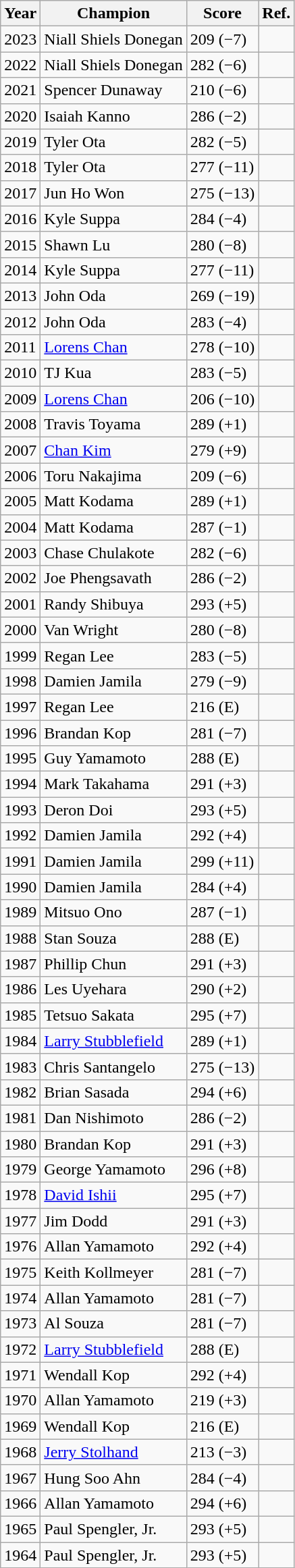<table class="wikitable">
<tr>
<th>Year</th>
<th>Champion</th>
<th>Score</th>
<th>Ref.</th>
</tr>
<tr>
<td>2023</td>
<td>Niall Shiels Donegan</td>
<td>209 (−7)</td>
<td></td>
</tr>
<tr>
<td>2022</td>
<td>Niall Shiels Donegan</td>
<td>282 (−6)</td>
<td></td>
</tr>
<tr>
<td>2021</td>
<td>Spencer Dunaway</td>
<td>210 (−6)</td>
<td></td>
</tr>
<tr>
<td>2020</td>
<td>Isaiah Kanno</td>
<td>286 (−2)</td>
<td></td>
</tr>
<tr>
<td>2019</td>
<td>Tyler Ota</td>
<td>282 (−5)</td>
<td></td>
</tr>
<tr>
<td>2018</td>
<td>Tyler Ota</td>
<td>277 (−11)</td>
<td></td>
</tr>
<tr>
<td>2017</td>
<td>Jun Ho Won</td>
<td>275 (−13)</td>
<td></td>
</tr>
<tr>
<td>2016</td>
<td>Kyle Suppa</td>
<td>284 (−4)</td>
<td></td>
</tr>
<tr>
<td>2015</td>
<td>Shawn Lu</td>
<td>280 (−8)</td>
<td></td>
</tr>
<tr>
<td>2014</td>
<td>Kyle Suppa</td>
<td>277 (−11)</td>
<td></td>
</tr>
<tr>
<td>2013</td>
<td>John Oda</td>
<td>269 (−19)</td>
<td></td>
</tr>
<tr>
<td>2012</td>
<td>John Oda</td>
<td>283 (−4)</td>
<td></td>
</tr>
<tr>
<td>2011</td>
<td><a href='#'>Lorens Chan</a></td>
<td>278 (−10)</td>
<td></td>
</tr>
<tr>
<td>2010</td>
<td>TJ Kua</td>
<td>283 (−5)</td>
<td></td>
</tr>
<tr>
<td>2009</td>
<td><a href='#'>Lorens Chan</a></td>
<td>206 (−10)</td>
<td></td>
</tr>
<tr>
<td>2008</td>
<td>Travis Toyama</td>
<td>289 (+1)</td>
<td></td>
</tr>
<tr>
<td>2007</td>
<td><a href='#'>Chan Kim</a></td>
<td>279 (+9)</td>
<td></td>
</tr>
<tr>
<td>2006</td>
<td>Toru Nakajima</td>
<td>209 (−6)</td>
<td></td>
</tr>
<tr>
<td>2005</td>
<td>Matt Kodama</td>
<td>289 (+1)</td>
<td></td>
</tr>
<tr>
<td>2004</td>
<td>Matt Kodama</td>
<td>287 (−1)</td>
<td></td>
</tr>
<tr>
<td>2003</td>
<td>Chase Chulakote</td>
<td>282 (−6)</td>
<td></td>
</tr>
<tr>
<td>2002</td>
<td>Joe Phengsavath</td>
<td>286 (−2)</td>
<td></td>
</tr>
<tr>
<td>2001</td>
<td>Randy Shibuya</td>
<td>293 (+5)</td>
<td></td>
</tr>
<tr>
<td>2000</td>
<td>Van Wright</td>
<td>280 (−8)</td>
<td></td>
</tr>
<tr>
<td>1999</td>
<td>Regan Lee</td>
<td>283 (−5)</td>
<td></td>
</tr>
<tr>
<td>1998</td>
<td>Damien Jamila</td>
<td>279 (−9)</td>
<td></td>
</tr>
<tr>
<td>1997</td>
<td>Regan Lee</td>
<td>216 (E)</td>
<td></td>
</tr>
<tr>
<td>1996</td>
<td>Brandan Kop</td>
<td>281 (−7)</td>
<td></td>
</tr>
<tr>
<td>1995</td>
<td>Guy Yamamoto</td>
<td>288 (E)</td>
<td></td>
</tr>
<tr>
<td>1994</td>
<td>Mark Takahama</td>
<td>291 (+3)</td>
<td></td>
</tr>
<tr>
<td>1993</td>
<td>Deron Doi</td>
<td>293 (+5)</td>
<td></td>
</tr>
<tr>
<td>1992</td>
<td>Damien Jamila</td>
<td>292 (+4)</td>
<td></td>
</tr>
<tr>
<td>1991</td>
<td>Damien Jamila</td>
<td>299 (+11)</td>
<td></td>
</tr>
<tr>
<td>1990</td>
<td>Damien Jamila</td>
<td>284 (+4)</td>
<td></td>
</tr>
<tr>
<td>1989</td>
<td>Mitsuo Ono</td>
<td>287 (−1)</td>
<td></td>
</tr>
<tr>
<td>1988</td>
<td>Stan Souza</td>
<td>288 (E)</td>
<td></td>
</tr>
<tr>
<td>1987</td>
<td>Phillip Chun</td>
<td>291 (+3)</td>
<td></td>
</tr>
<tr>
<td>1986</td>
<td>Les Uyehara</td>
<td>290 (+2)</td>
<td></td>
</tr>
<tr>
<td>1985</td>
<td>Tetsuo Sakata</td>
<td>295 (+7)</td>
<td></td>
</tr>
<tr>
<td>1984</td>
<td><a href='#'>Larry Stubblefield</a></td>
<td>289 (+1)</td>
<td></td>
</tr>
<tr>
<td>1983</td>
<td>Chris Santangelo</td>
<td>275 (−13)</td>
<td></td>
</tr>
<tr>
<td>1982</td>
<td>Brian Sasada</td>
<td>294 (+6)</td>
<td></td>
</tr>
<tr>
<td>1981</td>
<td>Dan Nishimoto</td>
<td>286 (−2)</td>
<td></td>
</tr>
<tr>
<td>1980</td>
<td>Brandan Kop</td>
<td>291 (+3)</td>
<td></td>
</tr>
<tr>
<td>1979</td>
<td>George Yamamoto</td>
<td>296 (+8)</td>
<td></td>
</tr>
<tr>
<td>1978</td>
<td><a href='#'>David Ishii</a></td>
<td>295 (+7)</td>
<td></td>
</tr>
<tr>
<td>1977</td>
<td>Jim Dodd</td>
<td>291 (+3)</td>
<td></td>
</tr>
<tr>
<td>1976</td>
<td>Allan Yamamoto</td>
<td>292 (+4)</td>
<td></td>
</tr>
<tr>
<td>1975</td>
<td>Keith Kollmeyer</td>
<td>281 (−7)</td>
<td></td>
</tr>
<tr>
<td>1974</td>
<td>Allan Yamamoto</td>
<td>281 (−7)</td>
<td></td>
</tr>
<tr>
<td>1973</td>
<td>Al Souza</td>
<td>281 (−7)</td>
<td></td>
</tr>
<tr>
<td>1972</td>
<td><a href='#'>Larry Stubblefield</a></td>
<td>288 (E)</td>
<td></td>
</tr>
<tr>
<td>1971</td>
<td>Wendall Kop</td>
<td>292 (+4)</td>
<td></td>
</tr>
<tr>
<td>1970</td>
<td>Allan Yamamoto</td>
<td>219 (+3)</td>
<td></td>
</tr>
<tr>
<td>1969</td>
<td>Wendall Kop</td>
<td>216 (E)</td>
<td></td>
</tr>
<tr>
<td>1968</td>
<td><a href='#'>Jerry Stolhand</a></td>
<td>213 (−3)</td>
<td></td>
</tr>
<tr>
<td>1967</td>
<td>Hung Soo Ahn</td>
<td>284 (−4)</td>
<td></td>
</tr>
<tr>
<td>1966</td>
<td>Allan Yamamoto</td>
<td>294 (+6)</td>
<td></td>
</tr>
<tr>
<td>1965</td>
<td>Paul Spengler, Jr.</td>
<td>293 (+5)</td>
<td></td>
</tr>
<tr>
<td>1964</td>
<td>Paul Spengler, Jr.</td>
<td>293 (+5)</td>
<td></td>
</tr>
</table>
